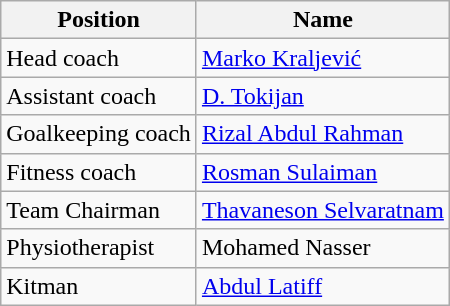<table class="wikitable">
<tr>
<th>Position</th>
<th>Name</th>
</tr>
<tr>
<td>Head coach</td>
<td> <a href='#'>Marko Kraljević</a></td>
</tr>
<tr>
<td>Assistant coach</td>
<td><a href='#'>D. Tokijan</a></td>
</tr>
<tr>
<td>Goalkeeping coach</td>
<td><a href='#'>Rizal Abdul Rahman</a></td>
</tr>
<tr>
<td>Fitness coach</td>
<td><a href='#'>Rosman Sulaiman</a></td>
</tr>
<tr>
<td>Team Chairman</td>
<td><a href='#'>Thavaneson Selvaratnam</a></td>
</tr>
<tr>
<td>Physiotherapist</td>
<td>Mohamed Nasser</td>
</tr>
<tr>
<td>Kitman</td>
<td><a href='#'>Abdul Latiff</a></td>
</tr>
</table>
